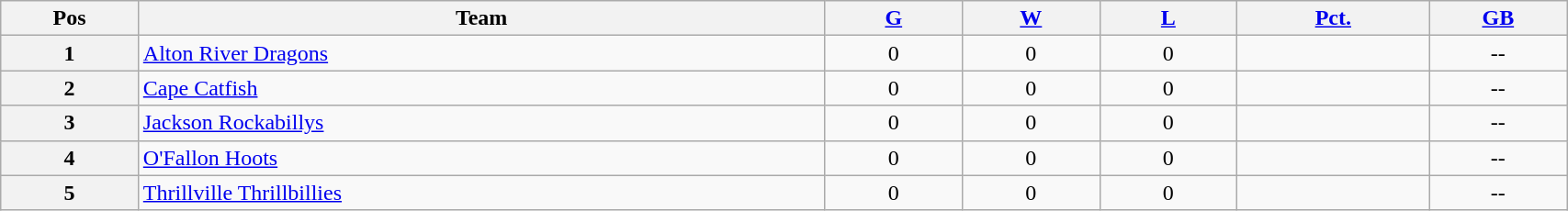<table class="wikitable plainrowheaders" width="90%" style="text-align:center;">
<tr>
<th scope="col" width="5%">Pos</th>
<th scope="col" width="25%">Team</th>
<th scope="col" width="5%"><a href='#'>G</a></th>
<th scope="col" width="5%"><a href='#'>W</a></th>
<th scope="col" width="5%"><a href='#'>L</a></th>
<th scope="col" width="7%"><a href='#'>Pct.</a></th>
<th scope="col" width="5%"><a href='#'>GB</a></th>
</tr>
<tr>
<th>1</th>
<td style="text-align:left;"><a href='#'>Alton River Dragons</a></td>
<td>0</td>
<td>0</td>
<td>0</td>
<td></td>
<td>--</td>
</tr>
<tr>
<th>2</th>
<td style="text-align:left;"><a href='#'>Cape Catfish</a></td>
<td>0</td>
<td>0</td>
<td>0</td>
<td></td>
<td>--</td>
</tr>
<tr>
<th>3</th>
<td style="text-align:left;"><a href='#'>Jackson Rockabillys</a></td>
<td>0</td>
<td>0</td>
<td>0</td>
<td></td>
<td>--</td>
</tr>
<tr>
<th>4</th>
<td style="text-align:left;"><a href='#'>O'Fallon Hoots</a></td>
<td>0</td>
<td>0</td>
<td>0</td>
<td></td>
<td>--</td>
</tr>
<tr>
<th>5</th>
<td style="text-align:left;"><a href='#'>Thrillville Thrillbillies</a></td>
<td>0</td>
<td>0</td>
<td>0</td>
<td></td>
<td>--</td>
</tr>
</table>
